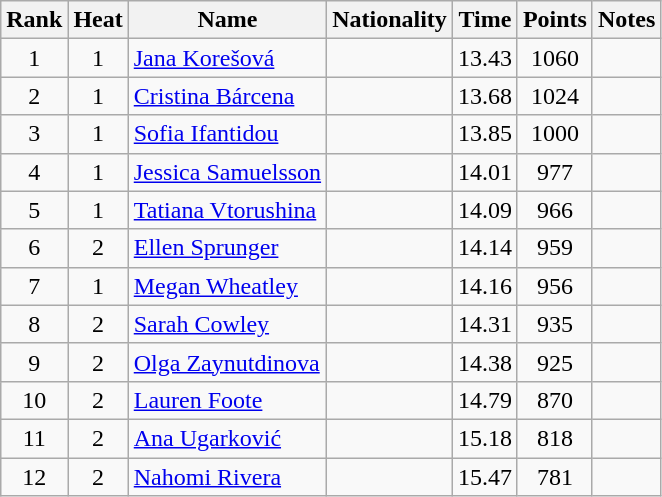<table class="wikitable sortable" style="text-align:center">
<tr>
<th>Rank</th>
<th>Heat</th>
<th>Name</th>
<th>Nationality</th>
<th>Time</th>
<th>Points</th>
<th>Notes</th>
</tr>
<tr>
<td>1</td>
<td>1</td>
<td align="left"><a href='#'>Jana Korešová</a></td>
<td align=left></td>
<td>13.43</td>
<td>1060</td>
<td></td>
</tr>
<tr>
<td>2</td>
<td>1</td>
<td align="left"><a href='#'>Cristina Bárcena</a></td>
<td align=left></td>
<td>13.68</td>
<td>1024</td>
<td></td>
</tr>
<tr>
<td>3</td>
<td>1</td>
<td align="left"><a href='#'>Sofia Ifantidou</a></td>
<td align=left></td>
<td>13.85</td>
<td>1000</td>
<td></td>
</tr>
<tr>
<td>4</td>
<td>1</td>
<td align="left"><a href='#'>Jessica Samuelsson</a></td>
<td align=left></td>
<td>14.01</td>
<td>977</td>
<td></td>
</tr>
<tr>
<td>5</td>
<td>1</td>
<td align="left"><a href='#'>Tatiana Vtorushina</a></td>
<td align=left></td>
<td>14.09</td>
<td>966</td>
<td></td>
</tr>
<tr>
<td>6</td>
<td>2</td>
<td align="left"><a href='#'>Ellen Sprunger</a></td>
<td align=left></td>
<td>14.14</td>
<td>959</td>
<td></td>
</tr>
<tr>
<td>7</td>
<td>1</td>
<td align="left"><a href='#'>Megan Wheatley</a></td>
<td align=left></td>
<td>14.16</td>
<td>956</td>
<td></td>
</tr>
<tr>
<td>8</td>
<td>2</td>
<td align="left"><a href='#'>Sarah Cowley</a></td>
<td align=left></td>
<td>14.31</td>
<td>935</td>
<td></td>
</tr>
<tr>
<td>9</td>
<td>2</td>
<td align="left"><a href='#'>Olga Zaynutdinova</a></td>
<td align=left></td>
<td>14.38</td>
<td>925</td>
<td></td>
</tr>
<tr>
<td>10</td>
<td>2</td>
<td align="left"><a href='#'>Lauren Foote</a></td>
<td align=left></td>
<td>14.79</td>
<td>870</td>
<td></td>
</tr>
<tr>
<td>11</td>
<td>2</td>
<td align="left"><a href='#'>Ana Ugarković</a></td>
<td align=left></td>
<td>15.18</td>
<td>818</td>
<td></td>
</tr>
<tr>
<td>12</td>
<td>2</td>
<td align="left"><a href='#'>Nahomi Rivera</a></td>
<td align=left></td>
<td>15.47</td>
<td>781</td>
<td></td>
</tr>
</table>
